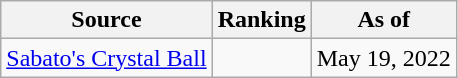<table class="wikitable" style="text-align:center">
<tr>
<th>Source</th>
<th>Ranking</th>
<th>As of</th>
</tr>
<tr>
<td align=left><a href='#'>Sabato's Crystal Ball</a></td>
<td></td>
<td>May 19, 2022</td>
</tr>
</table>
